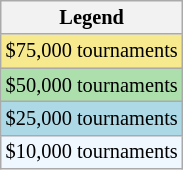<table class="wikitable" style="font-size:85%;">
<tr>
<th>Legend</th>
</tr>
<tr style="background:#f7e98e;">
<td>$75,000 tournaments</td>
</tr>
<tr style="background:#addfad;">
<td>$50,000 tournaments</td>
</tr>
<tr style="background:lightblue;">
<td>$25,000 tournaments</td>
</tr>
<tr style="background:#f0f8ff;">
<td>$10,000 tournaments</td>
</tr>
</table>
